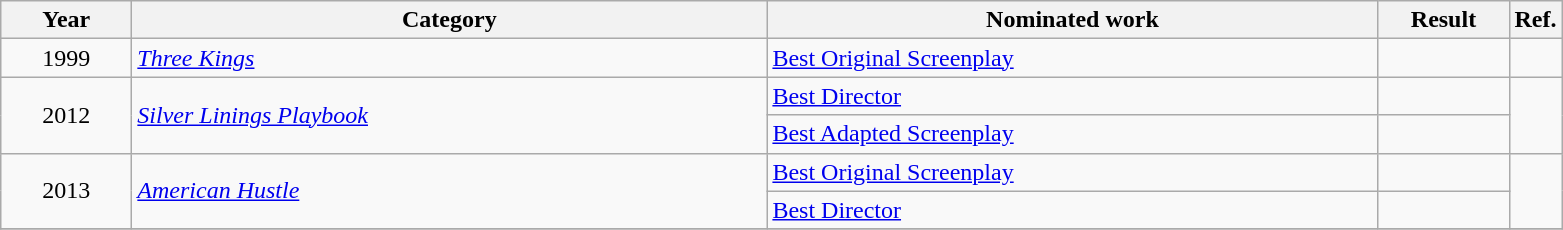<table class=wikitable>
<tr>
<th scope="col" style="width:5em;">Year</th>
<th scope="col" style="width:26em;">Category</th>
<th scope="col" style="width:25em;">Nominated work</th>
<th scope="col" style="width:5em;">Result</th>
<th>Ref.</th>
</tr>
<tr>
<td style="text-align:center;">1999</td>
<td><em><a href='#'>Three Kings</a></em></td>
<td><a href='#'>Best Original Screenplay</a></td>
<td></td>
<td></td>
</tr>
<tr>
<td style="text-align:center;", rowspan=2>2012</td>
<td rowspan=2><em><a href='#'>Silver Linings Playbook</a></em></td>
<td><a href='#'>Best Director</a></td>
<td></td>
<td rowspan=2></td>
</tr>
<tr>
<td><a href='#'>Best Adapted Screenplay</a></td>
<td></td>
</tr>
<tr>
<td style="text-align:center;", rowspan=2>2013</td>
<td rowspan=2><em><a href='#'>American Hustle</a></em></td>
<td><a href='#'>Best Original Screenplay</a></td>
<td></td>
<td rowspan=2></td>
</tr>
<tr>
<td><a href='#'>Best Director</a></td>
<td></td>
</tr>
<tr>
</tr>
</table>
